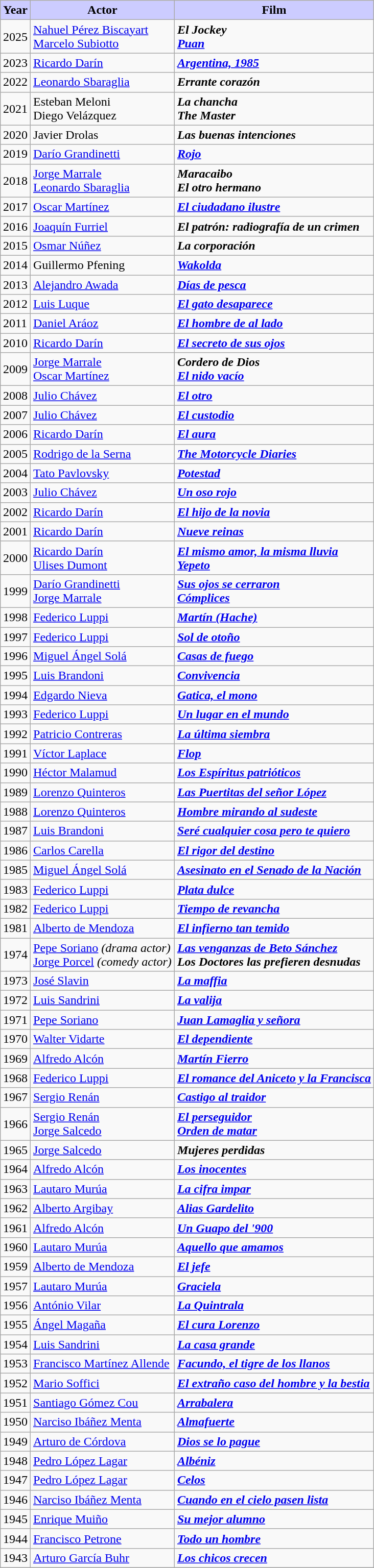<table class="wikitable" style=" margin-left: auto; margin-right: auto">
<tr>
<th style="background: #ccccff">Year</th>
<th style="background: #ccccff">Actor</th>
<th style="background: #ccccff">Film</th>
</tr>
<tr>
<td>2025</td>
<td><a href='#'>Nahuel Pérez Biscayart</a><br><a href='#'>Marcelo Subiotto</a></td>
<td><strong><em>El Jockey</em></strong> <br><strong><em><a href='#'>Puan</a></em></strong></td>
</tr>
<tr>
<td>2023</td>
<td><a href='#'>Ricardo Darín</a></td>
<td><strong><em><a href='#'>Argentina, 1985</a></em></strong></td>
</tr>
<tr>
<td>2022</td>
<td><a href='#'>Leonardo Sbaraglia</a></td>
<td><strong><em>Errante corazón</em></strong></td>
</tr>
<tr>
<td>2021</td>
<td>Esteban Meloni<br>Diego Velázquez</td>
<td><strong><em>La chancha</em></strong><br><strong><em>The Master</em></strong></td>
</tr>
<tr>
<td>2020</td>
<td>Javier Drolas</td>
<td><strong><em>Las buenas intenciones</em></strong></td>
</tr>
<tr>
<td>2019</td>
<td><a href='#'>Darío Grandinetti</a></td>
<td><strong><em><a href='#'>Rojo</a></em></strong></td>
</tr>
<tr>
<td>2018</td>
<td><a href='#'>Jorge Marrale</a><br><a href='#'>Leonardo Sbaraglia</a></td>
<td><strong><em>Maracaibo</em></strong><br><strong><em>El otro hermano</em></strong></td>
</tr>
<tr>
<td>2017</td>
<td><a href='#'>Oscar Martínez</a></td>
<td><strong><em><a href='#'>El ciudadano ilustre</a></em></strong></td>
</tr>
<tr>
<td>2016</td>
<td><a href='#'>Joaquín Furriel</a></td>
<td><strong><em>El patrón: radiografía de un crimen</em></strong></td>
</tr>
<tr>
<td>2015</td>
<td><a href='#'>Osmar Núñez</a></td>
<td><strong><em>La corporación</em></strong></td>
</tr>
<tr>
<td>2014</td>
<td>Guillermo Pfening</td>
<td><strong><em><a href='#'>Wakolda</a></em></strong></td>
</tr>
<tr>
<td>2013</td>
<td><a href='#'>Alejandro Awada</a></td>
<td><strong><em><a href='#'>Días de pesca</a></em></strong></td>
</tr>
<tr>
<td>2012</td>
<td><a href='#'>Luis Luque</a></td>
<td><strong><em><a href='#'>El gato desaparece</a></em></strong></td>
</tr>
<tr>
<td>2011</td>
<td><a href='#'>Daniel Aráoz</a></td>
<td><strong><em><a href='#'>El hombre de al lado</a></em></strong></td>
</tr>
<tr>
<td>2010</td>
<td><a href='#'>Ricardo Darín</a></td>
<td><strong><em><a href='#'>El secreto de sus ojos</a></em></strong></td>
</tr>
<tr>
<td>2009</td>
<td><a href='#'>Jorge Marrale</a><br><a href='#'>Oscar Martínez</a></td>
<td><strong><em>Cordero de Dios</em></strong><br><strong><em><a href='#'>El nido vacío</a></em></strong></td>
</tr>
<tr>
<td>2008</td>
<td><a href='#'>Julio Chávez</a></td>
<td><strong><em><a href='#'>El otro</a></em></strong></td>
</tr>
<tr>
<td>2007</td>
<td><a href='#'>Julio Chávez</a></td>
<td><strong><em><a href='#'>El custodio</a></em></strong></td>
</tr>
<tr>
<td>2006</td>
<td><a href='#'>Ricardo Darín</a></td>
<td><strong><em><a href='#'>El aura</a></em></strong></td>
</tr>
<tr>
<td>2005</td>
<td><a href='#'>Rodrigo de la Serna</a></td>
<td><strong><em><a href='#'>The Motorcycle Diaries</a></em></strong></td>
</tr>
<tr>
<td>2004</td>
<td><a href='#'>Tato Pavlovsky</a></td>
<td><strong><em><a href='#'>Potestad</a></em></strong></td>
</tr>
<tr>
<td>2003</td>
<td><a href='#'>Julio Chávez</a></td>
<td><strong><em><a href='#'>Un oso rojo</a></em></strong></td>
</tr>
<tr>
<td>2002</td>
<td><a href='#'>Ricardo Darín</a></td>
<td><strong><em><a href='#'>El hijo de la novia</a></em></strong></td>
</tr>
<tr>
<td>2001</td>
<td><a href='#'>Ricardo Darín</a></td>
<td><strong><em><a href='#'>Nueve reinas</a></em></strong></td>
</tr>
<tr>
<td>2000</td>
<td><a href='#'>Ricardo Darín</a><br><a href='#'>Ulises Dumont</a></td>
<td><strong><em><a href='#'>El mismo amor, la misma lluvia</a></em></strong><br><strong><em><a href='#'>Yepeto</a></em></strong></td>
</tr>
<tr>
<td>1999</td>
<td><a href='#'>Darío Grandinetti</a><br><a href='#'>Jorge Marrale</a></td>
<td><strong><em><a href='#'>Sus ojos se cerraron</a></em></strong><br><strong><em><a href='#'>Cómplices</a></em></strong></td>
</tr>
<tr>
<td>1998</td>
<td><a href='#'>Federico Luppi</a></td>
<td><strong><em><a href='#'>Martín (Hache)</a></em></strong></td>
</tr>
<tr>
<td>1997</td>
<td><a href='#'>Federico Luppi</a></td>
<td><strong><em><a href='#'>Sol de otoño</a></em></strong></td>
</tr>
<tr>
<td>1996</td>
<td><a href='#'>Miguel Ángel Solá</a></td>
<td><strong><em><a href='#'>Casas de fuego</a></em></strong></td>
</tr>
<tr>
<td>1995</td>
<td><a href='#'>Luis Brandoni</a></td>
<td><strong><em><a href='#'>Convivencia</a></em></strong></td>
</tr>
<tr>
<td>1994</td>
<td><a href='#'>Edgardo Nieva</a></td>
<td><strong><em><a href='#'>Gatica, el mono</a></em></strong></td>
</tr>
<tr>
<td>1993</td>
<td><a href='#'>Federico Luppi</a></td>
<td><strong><em><a href='#'>Un lugar en el mundo</a></em></strong></td>
</tr>
<tr>
<td>1992</td>
<td><a href='#'>Patricio Contreras</a></td>
<td><strong><em><a href='#'>La última siembra</a></em></strong></td>
</tr>
<tr>
<td>1991</td>
<td><a href='#'>Víctor Laplace</a></td>
<td><strong><em><a href='#'>Flop</a></em></strong></td>
</tr>
<tr>
<td>1990</td>
<td><a href='#'>Héctor Malamud</a></td>
<td><strong><em><a href='#'>Los Espíritus patrióticos</a></em></strong></td>
</tr>
<tr>
<td>1989</td>
<td><a href='#'>Lorenzo Quinteros</a></td>
<td><strong><em><a href='#'>Las Puertitas del señor López</a></em></strong></td>
</tr>
<tr>
<td>1988</td>
<td><a href='#'>Lorenzo Quinteros</a></td>
<td><strong><em><a href='#'>Hombre mirando al sudeste</a></em></strong></td>
</tr>
<tr>
<td>1987</td>
<td><a href='#'>Luis Brandoni</a></td>
<td><strong><em><a href='#'>Seré cualquier cosa pero te quiero</a></em></strong></td>
</tr>
<tr>
<td>1986</td>
<td><a href='#'>Carlos Carella</a></td>
<td><strong><em><a href='#'>El rigor del destino</a></em></strong></td>
</tr>
<tr>
<td>1985</td>
<td><a href='#'>Miguel Ángel Solá</a></td>
<td><strong><em><a href='#'>Asesinato en el Senado de la Nación</a></em></strong></td>
</tr>
<tr>
<td>1983</td>
<td><a href='#'>Federico Luppi</a></td>
<td><strong><em><a href='#'>Plata dulce</a></em></strong></td>
</tr>
<tr>
<td>1982</td>
<td><a href='#'>Federico Luppi</a></td>
<td><strong><em><a href='#'>Tiempo de revancha</a></em></strong></td>
</tr>
<tr>
<td>1981</td>
<td><a href='#'>Alberto de Mendoza</a></td>
<td><strong><em><a href='#'>El infierno tan temido</a></em></strong></td>
</tr>
<tr>
<td>1974</td>
<td><a href='#'>Pepe Soriano</a> <em>(drama actor)</em><br><a href='#'>Jorge Porcel</a> <em>(comedy actor)</em></td>
<td><strong><em><a href='#'>Las venganzas de Beto Sánchez</a></em></strong><br><strong><em>Los Doctores las prefieren desnudas</em></strong></td>
</tr>
<tr>
<td>1973</td>
<td><a href='#'>José Slavin</a></td>
<td><strong><em><a href='#'>La maffia</a></em></strong></td>
</tr>
<tr>
<td>1972</td>
<td><a href='#'>Luis Sandrini</a></td>
<td><strong><em><a href='#'>La valija</a></em></strong></td>
</tr>
<tr>
<td>1971</td>
<td><a href='#'>Pepe Soriano</a></td>
<td><strong><em><a href='#'>Juan Lamaglia y señora</a></em></strong></td>
</tr>
<tr>
<td>1970</td>
<td><a href='#'>Walter Vidarte</a></td>
<td><strong><em><a href='#'>El dependiente</a></em></strong></td>
</tr>
<tr>
<td>1969</td>
<td><a href='#'>Alfredo Alcón</a></td>
<td><strong><em><a href='#'>Martín Fierro</a></em></strong></td>
</tr>
<tr>
<td>1968</td>
<td><a href='#'>Federico Luppi</a></td>
<td><strong><em><a href='#'>El romance del Aniceto y la Francisca</a></em></strong></td>
</tr>
<tr>
<td>1967</td>
<td><a href='#'>Sergio Renán</a></td>
<td><strong><em><a href='#'>Castigo al traidor</a></em></strong></td>
</tr>
<tr>
<td>1966</td>
<td><a href='#'>Sergio Renán</a><br><a href='#'>Jorge Salcedo</a></td>
<td><strong><em><a href='#'>El perseguidor</a></em></strong><br><strong><em><a href='#'>Orden de matar</a></em></strong></td>
</tr>
<tr>
<td>1965</td>
<td><a href='#'>Jorge Salcedo</a></td>
<td><strong><em>Mujeres perdidas</em></strong></td>
</tr>
<tr>
<td>1964</td>
<td><a href='#'>Alfredo Alcón</a></td>
<td><strong><em><a href='#'>Los inocentes</a></em></strong></td>
</tr>
<tr>
<td>1963</td>
<td><a href='#'>Lautaro Murúa</a></td>
<td><strong><em><a href='#'>La cifra impar</a></em></strong></td>
</tr>
<tr>
<td>1962</td>
<td><a href='#'>Alberto Argibay</a></td>
<td><strong><em><a href='#'>Alias Gardelito</a></em></strong></td>
</tr>
<tr>
<td>1961</td>
<td><a href='#'>Alfredo Alcón</a></td>
<td><strong><em><a href='#'>Un Guapo del '900</a></em></strong></td>
</tr>
<tr>
<td>1960</td>
<td><a href='#'>Lautaro Murúa</a></td>
<td><strong><em><a href='#'>Aquello que amamos</a></em></strong></td>
</tr>
<tr>
<td>1959</td>
<td><a href='#'>Alberto de Mendoza</a></td>
<td><strong><em><a href='#'>El jefe</a></em></strong></td>
</tr>
<tr>
<td>1957</td>
<td><a href='#'>Lautaro Murúa</a></td>
<td><strong><em><a href='#'>Graciela</a></em></strong></td>
</tr>
<tr>
<td>1956</td>
<td><a href='#'>António Vilar</a></td>
<td><strong><em><a href='#'>La Quintrala</a></em></strong></td>
</tr>
<tr>
<td>1955</td>
<td><a href='#'>Ángel Magaña</a></td>
<td><strong><em><a href='#'>El cura Lorenzo</a></em></strong></td>
</tr>
<tr>
<td>1954</td>
<td><a href='#'>Luis Sandrini</a></td>
<td><strong><em><a href='#'>La casa grande</a></em></strong></td>
</tr>
<tr>
<td>1953</td>
<td><a href='#'>Francisco Martínez Allende</a></td>
<td><strong><em><a href='#'>Facundo, el tigre de los llanos</a></em></strong></td>
</tr>
<tr>
<td>1952</td>
<td><a href='#'>Mario Soffici</a></td>
<td><strong><em><a href='#'>El extraño caso del hombre y la bestia</a></em></strong></td>
</tr>
<tr>
<td>1951</td>
<td><a href='#'>Santiago Gómez Cou</a></td>
<td><strong><em><a href='#'>Arrabalera</a></em></strong></td>
</tr>
<tr>
<td>1950</td>
<td><a href='#'>Narciso Ibáñez Menta</a></td>
<td><strong><em><a href='#'>Almafuerte</a></em></strong></td>
</tr>
<tr>
<td>1949</td>
<td><a href='#'>Arturo de Córdova</a></td>
<td><strong><em><a href='#'>Dios se lo pague</a></em></strong></td>
</tr>
<tr>
<td>1948</td>
<td><a href='#'>Pedro López Lagar</a></td>
<td><strong><em><a href='#'>Albéniz</a></em></strong></td>
</tr>
<tr>
<td>1947</td>
<td><a href='#'>Pedro López Lagar</a></td>
<td><strong><em><a href='#'>Celos</a></em></strong></td>
</tr>
<tr>
<td>1946</td>
<td><a href='#'>Narciso Ibáñez Menta</a></td>
<td><strong><em><a href='#'>Cuando en el cielo pasen lista</a></em></strong></td>
</tr>
<tr>
<td>1945</td>
<td><a href='#'>Enrique Muiño</a></td>
<td><strong><em><a href='#'>Su mejor alumno</a></em></strong></td>
</tr>
<tr>
<td>1944</td>
<td><a href='#'>Francisco Petrone</a></td>
<td><strong><em><a href='#'>Todo un hombre</a></em></strong></td>
</tr>
<tr>
<td>1943</td>
<td><a href='#'>Arturo García Buhr</a></td>
<td><strong><em><a href='#'>Los chicos crecen</a></em></strong></td>
</tr>
<tr>
</tr>
</table>
